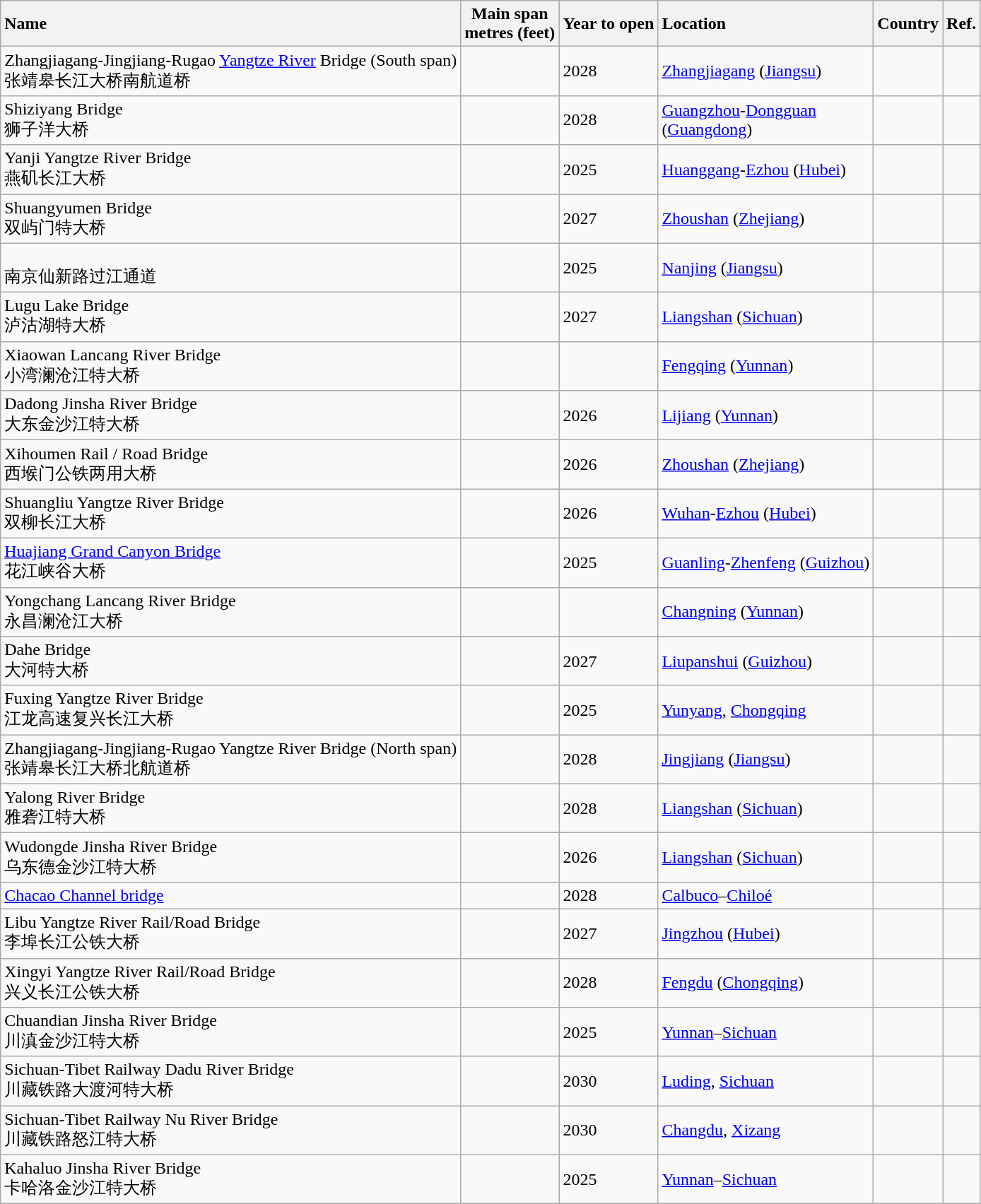<table class="wikitable sortable static-row-numbers">
<tr style="background:#efefef;">
<th style="text-align:left;">Name</th>
<th style="text-align:center;">Main span<br>metres (feet)</th>
<th style="text-align:center;">Year to open</th>
<th style="text-align:left;">Location</th>
<th style="text-align:left;">Country</th>
<th style="text-align:left;">Ref.</th>
</tr>
<tr>
<td>Zhangjiagang-Jingjiang-Rugao <a href='#'>Yangtze River</a> Bridge (South span)<br>张靖皋长江大桥南航道桥</td>
<td></td>
<td>2028</td>
<td><a href='#'>Zhangjiagang</a> (<a href='#'>Jiangsu</a>)<br><small></small></td>
<td></td>
<td></td>
</tr>
<tr>
<td>Shiziyang Bridge<br>狮子洋大桥</td>
<td></td>
<td>2028</td>
<td><a href='#'>Guangzhou</a>-<a href='#'>Dongguan</a><br>(<a href='#'>Guangdong</a>)<br><small></small></td>
<td></td>
<td></td>
</tr>
<tr>
<td>Yanji Yangtze River Bridge<br>燕矶长江大桥</td>
<td></td>
<td>2025</td>
<td><a href='#'>Huanggang</a>-<a href='#'>Ezhou</a> (<a href='#'>Hubei</a>)<br><small></small></td>
<td></td>
<td></td>
</tr>
<tr>
<td>Shuangyumen Bridge<br>双屿门特大桥</td>
<td></td>
<td>2027</td>
<td><a href='#'>Zhoushan</a> (<a href='#'>Zhejiang</a>)<br><small></small></td>
<td></td>
<td></td>
</tr>
<tr>
<td><br>南京仙新路过江通道</td>
<td></td>
<td>2025</td>
<td><a href='#'>Nanjing</a> (<a href='#'>Jiangsu</a>)<br><small></small></td>
<td></td>
<td></td>
</tr>
<tr>
<td>Lugu Lake Bridge<br>泸沽湖特大桥</td>
<td></td>
<td>2027</td>
<td><a href='#'>Liangshan</a> (<a href='#'>Sichuan</a>)</td>
<td></td>
<td></td>
</tr>
<tr>
<td>Xiaowan Lancang River Bridge<br>小湾澜沧江特大桥</td>
<td></td>
<td></td>
<td><a href='#'>Fengqing</a> (<a href='#'>Yunnan</a>)</td>
<td></td>
<td></td>
</tr>
<tr>
<td>Dadong Jinsha River Bridge<br>大东金沙江特大桥</td>
<td></td>
<td>2026</td>
<td><a href='#'>Lijiang</a> (<a href='#'>Yunnan</a>)<br><small></small></td>
<td></td>
<td></td>
</tr>
<tr>
<td>Xihoumen Rail / Road Bridge<br>西堠门公铁两用大桥</td>
<td></td>
<td>2026</td>
<td><a href='#'>Zhoushan</a> (<a href='#'>Zhejiang</a>)<br><small></small></td>
<td></td>
<td></td>
</tr>
<tr>
<td>Shuangliu Yangtze River Bridge<br>双柳长江大桥</td>
<td></td>
<td>2026</td>
<td><a href='#'>Wuhan</a>-<a href='#'>Ezhou</a> (<a href='#'>Hubei</a>)<br><small></small></td>
<td></td>
<td></td>
</tr>
<tr>
<td><a href='#'>Huajiang Grand Canyon Bridge</a><br>花江峡谷大桥</td>
<td></td>
<td>2025</td>
<td><a href='#'>Guanling</a>-<a href='#'>Zhenfeng</a> (<a href='#'>Guizhou</a>)</td>
<td></td>
<td></td>
</tr>
<tr>
<td>Yongchang Lancang River Bridge<br>永昌澜沧江大桥</td>
<td></td>
<td></td>
<td><a href='#'>Changning</a> (<a href='#'>Yunnan</a>)</td>
<td></td>
<td></td>
</tr>
<tr>
<td>Dahe Bridge<br>大河特大桥</td>
<td></td>
<td>2027</td>
<td><a href='#'>Liupanshui</a> (<a href='#'>Guizhou</a>)<br><small></small></td>
<td></td>
<td></td>
</tr>
<tr>
<td>Fuxing Yangtze River Bridge<br>江龙高速复兴长江大桥</td>
<td></td>
<td>2025</td>
<td><a href='#'>Yunyang</a>, <a href='#'>Chongqing</a></td>
<td></td>
<td></td>
</tr>
<tr>
<td>Zhangjiagang-Jingjiang-Rugao Yangtze River Bridge (North span)<br>张靖皋长江大桥北航道桥</td>
<td></td>
<td>2028</td>
<td><a href='#'>Jingjiang</a> (<a href='#'>Jiangsu</a>)<br><small></small></td>
<td></td>
<td></td>
</tr>
<tr>
<td>Yalong River Bridge<br>雅砻江特大桥</td>
<td></td>
<td>2028</td>
<td><a href='#'>Liangshan</a> (<a href='#'>Sichuan</a>)</td>
<td></td>
<td></td>
</tr>
<tr>
<td>Wudongde Jinsha River Bridge<br>乌东德金沙江特大桥</td>
<td></td>
<td>2026</td>
<td><a href='#'>Liangshan</a> (<a href='#'>Sichuan</a>)</td>
<td></td>
<td></td>
</tr>
<tr>
<td><a href='#'>Chacao Channel bridge</a></td>
<td></td>
<td>2028</td>
<td><a href='#'>Calbuco</a>–<a href='#'>Chiloé</a><br><small></small></td>
<td></td>
<td></td>
</tr>
<tr>
<td>Libu Yangtze River Rail/Road Bridge<br>李埠长江公铁大桥</td>
<td></td>
<td>2027</td>
<td><a href='#'>Jingzhou</a> (<a href='#'>Hubei</a>)<br><small></small></td>
<td></td>
<td></td>
</tr>
<tr>
<td>Xingyi Yangtze River Rail/Road Bridge<br>兴义长江公铁大桥</td>
<td></td>
<td>2028</td>
<td><a href='#'>Fengdu</a> (<a href='#'>Chongqing</a>)</td>
<td></td>
<td></td>
</tr>
<tr>
<td>Chuandian Jinsha River Bridge<br>川滇金沙江特大桥</td>
<td></td>
<td>2025</td>
<td><a href='#'>Yunnan</a>–<a href='#'>Sichuan</a></td>
<td></td>
<td></td>
</tr>
<tr>
<td>Sichuan-Tibet Railway Dadu River Bridge<br>川藏铁路大渡河特大桥</td>
<td></td>
<td>2030</td>
<td><a href='#'>Luding</a>, <a href='#'>Sichuan</a></td>
<td></td>
<td></td>
</tr>
<tr>
<td>Sichuan-Tibet Railway Nu River Bridge<br>川藏铁路怒江特大桥</td>
<td></td>
<td>2030</td>
<td><a href='#'>Changdu</a>, <a href='#'>Xizang</a></td>
<td></td>
<td></td>
</tr>
<tr>
<td>Kahaluo Jinsha River Bridge<br>卡哈洛金沙江特大桥</td>
<td></td>
<td>2025</td>
<td><a href='#'>Yunnan</a>–<a href='#'>Sichuan</a></td>
<td></td>
<td></td>
</tr>
</table>
